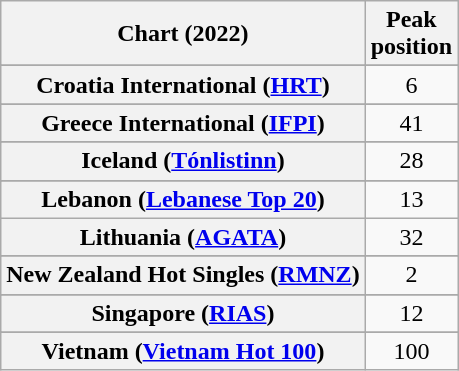<table class="wikitable sortable plainrowheaders" style="text-align:center">
<tr>
<th scope="col">Chart (2022)</th>
<th scope="col">Peak<br>position</th>
</tr>
<tr>
</tr>
<tr>
</tr>
<tr>
</tr>
<tr>
</tr>
<tr>
</tr>
<tr>
</tr>
<tr>
</tr>
<tr>
</tr>
<tr>
</tr>
<tr>
<th scope="row">Croatia International (<a href='#'>HRT</a>)</th>
<td>6</td>
</tr>
<tr>
</tr>
<tr>
</tr>
<tr>
</tr>
<tr>
</tr>
<tr>
</tr>
<tr>
</tr>
<tr>
<th scope="row">Greece International (<a href='#'>IFPI</a>)</th>
<td>41</td>
</tr>
<tr>
</tr>
<tr>
</tr>
<tr>
</tr>
<tr>
<th scope="row">Iceland (<a href='#'>Tónlistinn</a>)</th>
<td>28</td>
</tr>
<tr>
</tr>
<tr>
<th scope="row">Lebanon (<a href='#'>Lebanese Top 20</a>)</th>
<td>13</td>
</tr>
<tr>
<th scope="row">Lithuania (<a href='#'>AGATA</a>)</th>
<td>32</td>
</tr>
<tr>
</tr>
<tr>
</tr>
<tr>
<th scope="row">New Zealand Hot Singles (<a href='#'>RMNZ</a>)</th>
<td>2</td>
</tr>
<tr>
</tr>
<tr>
</tr>
<tr>
</tr>
<tr>
<th scope="row">Singapore (<a href='#'>RIAS</a>)</th>
<td>12</td>
</tr>
<tr>
</tr>
<tr>
</tr>
<tr>
</tr>
<tr>
</tr>
<tr>
</tr>
<tr>
</tr>
<tr>
</tr>
<tr>
</tr>
<tr>
</tr>
<tr>
</tr>
<tr>
<th scope="row">Vietnam (<a href='#'>Vietnam Hot 100</a>)</th>
<td>100</td>
</tr>
</table>
